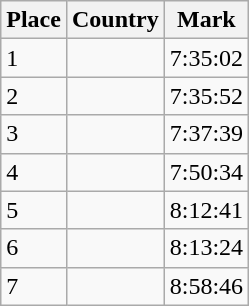<table class=wikitable>
<tr>
<th>Place</th>
<th>Country</th>
<th>Mark</th>
</tr>
<tr>
<td>1</td>
<td></td>
<td>7:35:02</td>
</tr>
<tr>
<td>2</td>
<td></td>
<td>7:35:52</td>
</tr>
<tr>
<td>3</td>
<td></td>
<td>7:37:39</td>
</tr>
<tr>
<td>4</td>
<td></td>
<td>7:50:34</td>
</tr>
<tr>
<td>5</td>
<td></td>
<td>8:12:41</td>
</tr>
<tr>
<td>6</td>
<td></td>
<td>8:13:24</td>
</tr>
<tr>
<td>7</td>
<td></td>
<td>8:58:46</td>
</tr>
</table>
